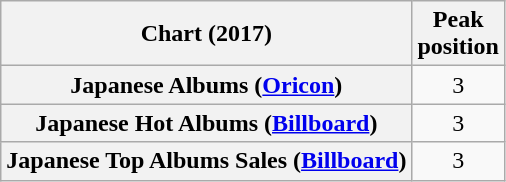<table class="wikitable plainrowheaders" style="text-align:center">
<tr>
<th scope="col">Chart (2017)</th>
<th scope="col">Peak<br> position</th>
</tr>
<tr>
<th scope="row">Japanese Albums (<a href='#'>Oricon</a>)</th>
<td>3</td>
</tr>
<tr>
<th scope="row">Japanese Hot Albums (<a href='#'>Billboard</a>)</th>
<td>3</td>
</tr>
<tr>
<th scope="row">Japanese Top Albums Sales (<a href='#'>Billboard</a>)</th>
<td>3</td>
</tr>
</table>
